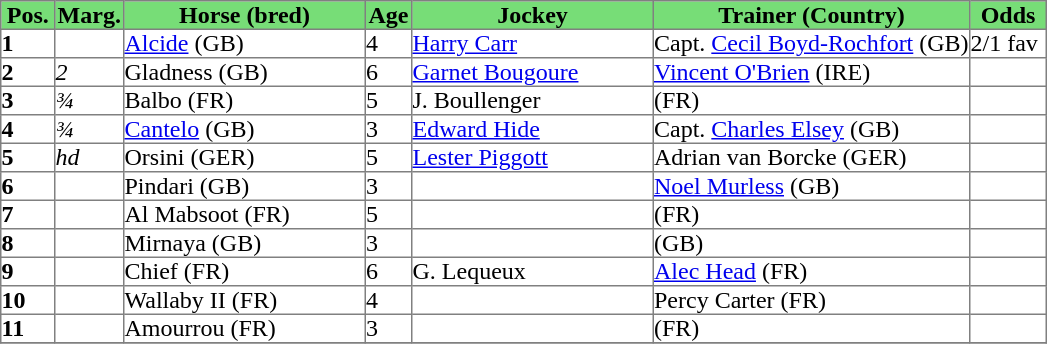<table class = "sortable" | border="1" cellpadding="0" style="border-collapse: collapse;">
<tr style="background:#7d7; text-align:center;">
<th style="width:35px;"><strong>Pos.</strong></th>
<th style="width:45px;"><strong>Marg.</strong></th>
<th style="width:160px;"><strong>Horse (bred)</strong></th>
<th style="width:30px;"><strong>Age</strong></th>
<th style="width:160px;"><strong>Jockey</strong></th>
<th style="width:210px;"><strong>Trainer (Country)</strong></th>
<th style="width:50px;"><strong>Odds</strong></th>
</tr>
<tr>
<td><strong>1</strong></td>
<td></td>
<td><a href='#'>Alcide</a> (GB)</td>
<td>4</td>
<td><a href='#'>Harry Carr</a></td>
<td>Capt. <a href='#'>Cecil Boyd-Rochfort</a> (GB)</td>
<td>2/1 fav</td>
</tr>
<tr>
<td><strong>2</strong></td>
<td><em>2</em></td>
<td>Gladness (GB)</td>
<td>6</td>
<td><a href='#'>Garnet Bougoure</a></td>
<td><a href='#'>Vincent O'Brien</a> (IRE)</td>
<td></td>
</tr>
<tr>
<td><strong>3</strong></td>
<td><em>¾</em></td>
<td>Balbo (FR)</td>
<td>5</td>
<td>J. Boullenger</td>
<td>(FR)</td>
<td></td>
</tr>
<tr>
<td><strong>4</strong></td>
<td><em>¾</em></td>
<td><a href='#'>Cantelo</a> (GB)</td>
<td>3</td>
<td><a href='#'>Edward Hide</a></td>
<td>Capt. <a href='#'>Charles Elsey</a> (GB)</td>
<td></td>
</tr>
<tr>
<td><strong>5</strong></td>
<td><em>hd</em></td>
<td>Orsini (GER)</td>
<td>5</td>
<td><a href='#'>Lester Piggott</a></td>
<td>Adrian van Borcke (GER)</td>
<td></td>
</tr>
<tr>
<td><strong>6</strong></td>
<td></td>
<td>Pindari (GB)</td>
<td>3</td>
<td></td>
<td><a href='#'>Noel Murless</a> (GB)</td>
<td></td>
</tr>
<tr>
<td><strong>7</strong></td>
<td><em> </em></td>
<td>Al Mabsoot (FR)</td>
<td>5</td>
<td></td>
<td>(FR)</td>
<td></td>
</tr>
<tr>
<td><strong>8</strong></td>
<td><em> </em></td>
<td>Mirnaya (GB)</td>
<td>3</td>
<td></td>
<td>(GB)</td>
<td></td>
</tr>
<tr>
<td><strong>9</strong></td>
<td><em> </em></td>
<td>Chief (FR)</td>
<td>6</td>
<td>G. Lequeux</td>
<td><a href='#'>Alec Head</a> (FR)</td>
<td></td>
</tr>
<tr>
<td><strong>10</strong></td>
<td><em> </em></td>
<td>Wallaby II (FR)</td>
<td>4</td>
<td></td>
<td>Percy Carter (FR)</td>
<td></td>
</tr>
<tr>
<td><strong>11</strong></td>
<td><em> </em></td>
<td>Amourrou (FR)</td>
<td>3</td>
<td></td>
<td>(FR)</td>
<td></td>
</tr>
<tr>
</tr>
</table>
